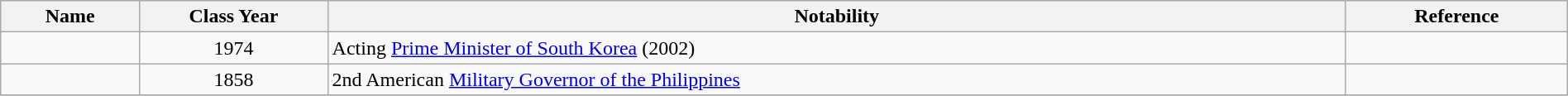<table class="wikitable sortable" style="width:100%">
<tr>
<th style="width:*;">Name</th>
<th style="width:12%;">Class Year</th>
<th style="width:65%;" class="unsortable">Notability</th>
<th style="width:*;" class="unsortable">Reference</th>
</tr>
<tr>
<td></td>
<td style="text-align:center;">1974</td>
<td>Acting <a href='#'>Prime Minister of South Korea</a> (2002)</td>
<td style="text-align:center;"></td>
</tr>
<tr>
<td></td>
<td style="text-align:center;">1858</td>
<td>2nd American <a href='#'>Military Governor of the Philippines</a></td>
<td style="text-align:center;"></td>
</tr>
<tr>
</tr>
</table>
